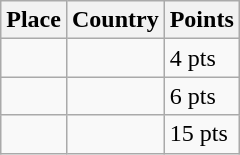<table class=wikitable>
<tr>
<th>Place</th>
<th>Country</th>
<th>Points</th>
</tr>
<tr>
<td align=center></td>
<td></td>
<td>4 pts</td>
</tr>
<tr>
<td align=center></td>
<td></td>
<td>6 pts</td>
</tr>
<tr>
<td align=center></td>
<td></td>
<td>15 pts</td>
</tr>
</table>
